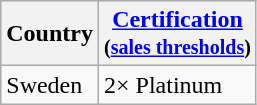<table class="wikitable">
<tr>
<th>Country</th>
<th><a href='#'>Certification</a><br><small>(<a href='#'>sales thresholds</a>)</small></th>
</tr>
<tr>
<td>Sweden</td>
<td>2× Platinum</td>
</tr>
</table>
